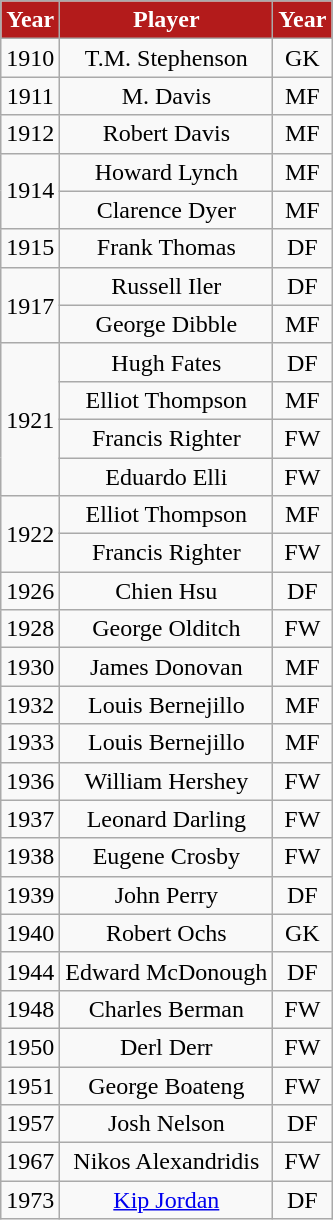<table class="wikitable collapsible collapsed" border="1">
<tr align="center">
<th style="background:#B31B1B; color:White;">Year</th>
<th style="background:#B31B1B; color:White;">Player</th>
<th style="background:#B31B1B; color:White;">Year</th>
</tr>
<tr style="text-align:center;">
<td>1910</td>
<td>T.M. Stephenson</td>
<td>GK</td>
</tr>
<tr style="text-align:center;">
<td>1911</td>
<td>M. Davis</td>
<td>MF</td>
</tr>
<tr style="text-align:center;">
<td>1912</td>
<td>Robert Davis</td>
<td>MF</td>
</tr>
<tr style="text-align:center;">
<td rowspan="2">1914</td>
<td>Howard Lynch</td>
<td>MF</td>
</tr>
<tr style="text-align:center;">
<td>Clarence Dyer</td>
<td>MF</td>
</tr>
<tr style="text-align:center;">
<td>1915</td>
<td>Frank Thomas</td>
<td>DF</td>
</tr>
<tr style="text-align:center;">
<td rowspan="2">1917</td>
<td>Russell Iler</td>
<td>DF</td>
</tr>
<tr style="text-align:center;">
<td>George Dibble</td>
<td>MF</td>
</tr>
<tr style="text-align:center;">
<td rowspan="4">1921</td>
<td>Hugh Fates</td>
<td>DF</td>
</tr>
<tr style="text-align:center;">
<td>Elliot Thompson</td>
<td>MF</td>
</tr>
<tr style="text-align:center;">
<td>Francis Righter</td>
<td>FW</td>
</tr>
<tr style="text-align:center;">
<td>Eduardo Elli</td>
<td>FW</td>
</tr>
<tr style="text-align:center;">
<td rowspan="2">1922</td>
<td>Elliot Thompson</td>
<td>MF</td>
</tr>
<tr style="text-align:center;">
<td>Francis Righter</td>
<td>FW</td>
</tr>
<tr style="text-align:center;">
<td>1926</td>
<td>Chien Hsu</td>
<td>DF</td>
</tr>
<tr style="text-align:center;">
<td>1928</td>
<td>George Olditch</td>
<td>FW</td>
</tr>
<tr style="text-align:center;">
<td>1930</td>
<td>James Donovan</td>
<td>MF</td>
</tr>
<tr style="text-align:center;">
<td>1932</td>
<td>Louis Bernejillo</td>
<td>MF</td>
</tr>
<tr style="text-align:center;">
<td>1933</td>
<td>Louis Bernejillo</td>
<td>MF</td>
</tr>
<tr style="text-align:center;">
<td>1936</td>
<td>William Hershey</td>
<td>FW</td>
</tr>
<tr style="text-align:center;">
<td>1937</td>
<td>Leonard Darling</td>
<td>FW</td>
</tr>
<tr style="text-align:center;">
<td>1938</td>
<td>Eugene Crosby</td>
<td>FW</td>
</tr>
<tr style="text-align:center;">
<td>1939</td>
<td>John Perry</td>
<td>DF</td>
</tr>
<tr style="text-align:center;">
<td>1940</td>
<td>Robert Ochs</td>
<td>GK</td>
</tr>
<tr style="text-align:center;">
<td>1944</td>
<td>Edward McDonough</td>
<td>DF</td>
</tr>
<tr style="text-align:center;">
<td>1948</td>
<td>Charles Berman</td>
<td>FW</td>
</tr>
<tr style="text-align:center;">
<td>1950</td>
<td>Derl Derr</td>
<td>FW</td>
</tr>
<tr style="text-align:center;">
<td>1951</td>
<td>George Boateng</td>
<td>FW</td>
</tr>
<tr style="text-align:center;">
<td>1957</td>
<td>Josh Nelson</td>
<td>DF</td>
</tr>
<tr style="text-align:center;">
<td>1967</td>
<td>Nikos Alexandridis</td>
<td>FW</td>
</tr>
<tr style="text-align:center;">
<td>1973</td>
<td><a href='#'>Kip Jordan</a></td>
<td>DF</td>
</tr>
</table>
